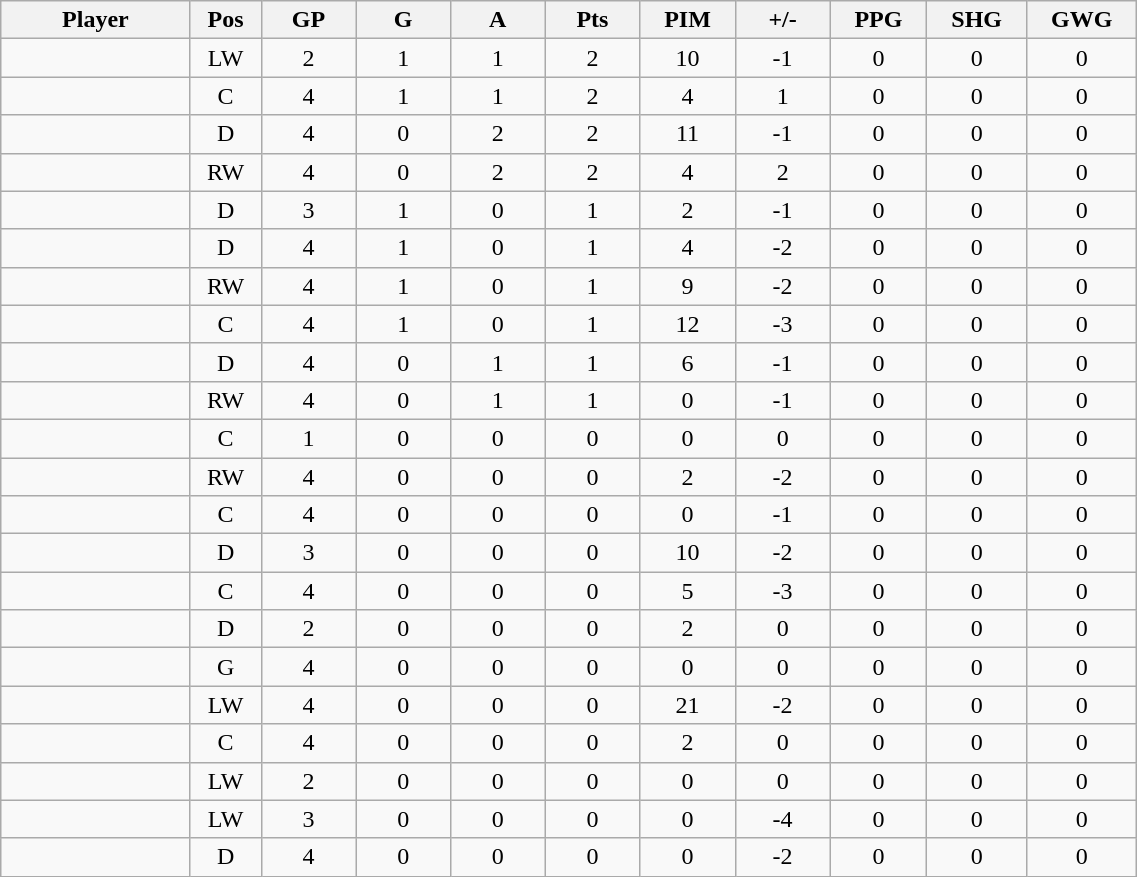<table class="wikitable sortable" width="60%">
<tr ALIGN="center">
<th bgcolor="#DDDDFF" width="10%">Player</th>
<th bgcolor="#DDDDFF" width="3%" title="Position">Pos</th>
<th bgcolor="#DDDDFF" width="5%" title="Games played">GP</th>
<th bgcolor="#DDDDFF" width="5%" title="Goals">G</th>
<th bgcolor="#DDDDFF" width="5%" title="Assists">A</th>
<th bgcolor="#DDDDFF" width="5%" title="Points">Pts</th>
<th bgcolor="#DDDDFF" width="5%" title="Penalties in Minutes">PIM</th>
<th bgcolor="#DDDDFF" width="5%" title="Plus/minus">+/-</th>
<th bgcolor="#DDDDFF" width="5%" title="Power play goals">PPG</th>
<th bgcolor="#DDDDFF" width="5%" title="Short-handed goals">SHG</th>
<th bgcolor="#DDDDFF" width="5%" title="Game-winning goals">GWG</th>
</tr>
<tr align="center">
<td align="right"></td>
<td>LW</td>
<td>2</td>
<td>1</td>
<td>1</td>
<td>2</td>
<td>10</td>
<td>-1</td>
<td>0</td>
<td>0</td>
<td>0</td>
</tr>
<tr align="center">
<td align="right"></td>
<td>C</td>
<td>4</td>
<td>1</td>
<td>1</td>
<td>2</td>
<td>4</td>
<td>1</td>
<td>0</td>
<td>0</td>
<td>0</td>
</tr>
<tr align="center">
<td align="right"></td>
<td>D</td>
<td>4</td>
<td>0</td>
<td>2</td>
<td>2</td>
<td>11</td>
<td>-1</td>
<td>0</td>
<td>0</td>
<td>0</td>
</tr>
<tr align="center">
<td align="right"></td>
<td>RW</td>
<td>4</td>
<td>0</td>
<td>2</td>
<td>2</td>
<td>4</td>
<td>2</td>
<td>0</td>
<td>0</td>
<td>0</td>
</tr>
<tr align="center">
<td align="right"></td>
<td>D</td>
<td>3</td>
<td>1</td>
<td>0</td>
<td>1</td>
<td>2</td>
<td>-1</td>
<td>0</td>
<td>0</td>
<td>0</td>
</tr>
<tr align="center">
<td align="right"></td>
<td>D</td>
<td>4</td>
<td>1</td>
<td>0</td>
<td>1</td>
<td>4</td>
<td>-2</td>
<td>0</td>
<td>0</td>
<td>0</td>
</tr>
<tr align="center">
<td align="right"></td>
<td>RW</td>
<td>4</td>
<td>1</td>
<td>0</td>
<td>1</td>
<td>9</td>
<td>-2</td>
<td>0</td>
<td>0</td>
<td>0</td>
</tr>
<tr align="center">
<td align="right"></td>
<td>C</td>
<td>4</td>
<td>1</td>
<td>0</td>
<td>1</td>
<td>12</td>
<td>-3</td>
<td>0</td>
<td>0</td>
<td>0</td>
</tr>
<tr align="center">
<td align="right"></td>
<td>D</td>
<td>4</td>
<td>0</td>
<td>1</td>
<td>1</td>
<td>6</td>
<td>-1</td>
<td>0</td>
<td>0</td>
<td>0</td>
</tr>
<tr align="center">
<td align="right"></td>
<td>RW</td>
<td>4</td>
<td>0</td>
<td>1</td>
<td>1</td>
<td>0</td>
<td>-1</td>
<td>0</td>
<td>0</td>
<td>0</td>
</tr>
<tr align="center">
<td align="right"></td>
<td>C</td>
<td>1</td>
<td>0</td>
<td>0</td>
<td>0</td>
<td>0</td>
<td>0</td>
<td>0</td>
<td>0</td>
<td>0</td>
</tr>
<tr align="center">
<td align="right"></td>
<td>RW</td>
<td>4</td>
<td>0</td>
<td>0</td>
<td>0</td>
<td>2</td>
<td>-2</td>
<td>0</td>
<td>0</td>
<td>0</td>
</tr>
<tr align="center">
<td align="right"></td>
<td>C</td>
<td>4</td>
<td>0</td>
<td>0</td>
<td>0</td>
<td>0</td>
<td>-1</td>
<td>0</td>
<td>0</td>
<td>0</td>
</tr>
<tr align="center">
<td align="right"></td>
<td>D</td>
<td>3</td>
<td>0</td>
<td>0</td>
<td>0</td>
<td>10</td>
<td>-2</td>
<td>0</td>
<td>0</td>
<td>0</td>
</tr>
<tr align="center">
<td align="right"></td>
<td>C</td>
<td>4</td>
<td>0</td>
<td>0</td>
<td>0</td>
<td>5</td>
<td>-3</td>
<td>0</td>
<td>0</td>
<td>0</td>
</tr>
<tr align="center">
<td align="right"></td>
<td>D</td>
<td>2</td>
<td>0</td>
<td>0</td>
<td>0</td>
<td>2</td>
<td>0</td>
<td>0</td>
<td>0</td>
<td>0</td>
</tr>
<tr align="center">
<td align="right"></td>
<td>G</td>
<td>4</td>
<td>0</td>
<td>0</td>
<td>0</td>
<td>0</td>
<td>0</td>
<td>0</td>
<td>0</td>
<td>0</td>
</tr>
<tr align="center">
<td align="right"></td>
<td>LW</td>
<td>4</td>
<td>0</td>
<td>0</td>
<td>0</td>
<td>21</td>
<td>-2</td>
<td>0</td>
<td>0</td>
<td>0</td>
</tr>
<tr align="center">
<td align="right"></td>
<td>C</td>
<td>4</td>
<td>0</td>
<td>0</td>
<td>0</td>
<td>2</td>
<td>0</td>
<td>0</td>
<td>0</td>
<td>0</td>
</tr>
<tr align="center">
<td align="right"></td>
<td>LW</td>
<td>2</td>
<td>0</td>
<td>0</td>
<td>0</td>
<td>0</td>
<td>0</td>
<td>0</td>
<td>0</td>
<td>0</td>
</tr>
<tr align="center">
<td align="right"></td>
<td>LW</td>
<td>3</td>
<td>0</td>
<td>0</td>
<td>0</td>
<td>0</td>
<td>-4</td>
<td>0</td>
<td>0</td>
<td>0</td>
</tr>
<tr align="center">
<td align="right"></td>
<td>D</td>
<td>4</td>
<td>0</td>
<td>0</td>
<td>0</td>
<td>0</td>
<td>-2</td>
<td>0</td>
<td>0</td>
<td>0</td>
</tr>
</table>
